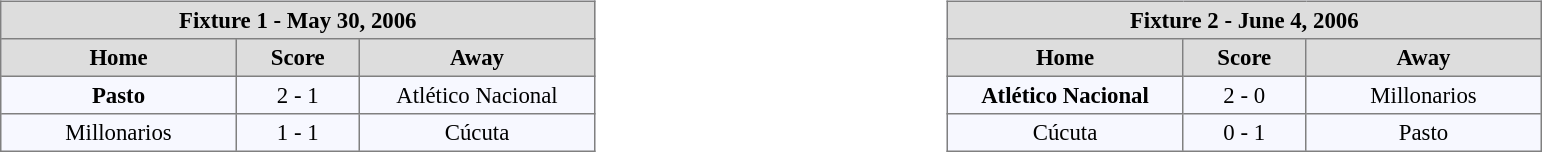<table width=100%>
<tr>
<td valign=top width=50% align=left><br><table align=center bgcolor="#f7f8ff" cellpadding="3" cellspacing="0" border="1" style="font-size: 95%; border: gray solid 1px; border-collapse: collapse;">
<tr align=center bgcolor=#DDDDDD style="color:black;">
<th colspan=3 align=center>Fixture 1 - May 30, 2006</th>
</tr>
<tr align=center bgcolor=#DDDDDD style="color:black;">
<th width="150">Home</th>
<th width="75">Score</th>
<th width="150">Away</th>
</tr>
<tr align=center>
<td><strong>Pasto</strong></td>
<td>2 - 1</td>
<td>Atlético Nacional</td>
</tr>
<tr align=center>
<td>Millonarios</td>
<td>1 - 1</td>
<td>Cúcuta</td>
</tr>
</table>
</td>
<td valign=top width=50% align=left><br><table align=center bgcolor="#f7f8ff" cellpadding="3" cellspacing="0" border="1" style="font-size: 95%; border: gray solid 1px; border-collapse: collapse;">
<tr align=center bgcolor=#DDDDDD style="color:black;">
<th colspan=3 align=center>Fixture 2 - June 4, 2006</th>
</tr>
<tr align=center bgcolor=#DDDDDD style="color:black;">
<th width="150">Home</th>
<th width="75">Score</th>
<th width="150">Away</th>
</tr>
<tr align=center>
<td><strong>Atlético Nacional</strong></td>
<td>2 - 0</td>
<td>Millonarios</td>
</tr>
<tr align=center>
<td>Cúcuta</td>
<td>0 - 1</td>
<td>Pasto</td>
</tr>
</table>
</td>
</tr>
</table>
